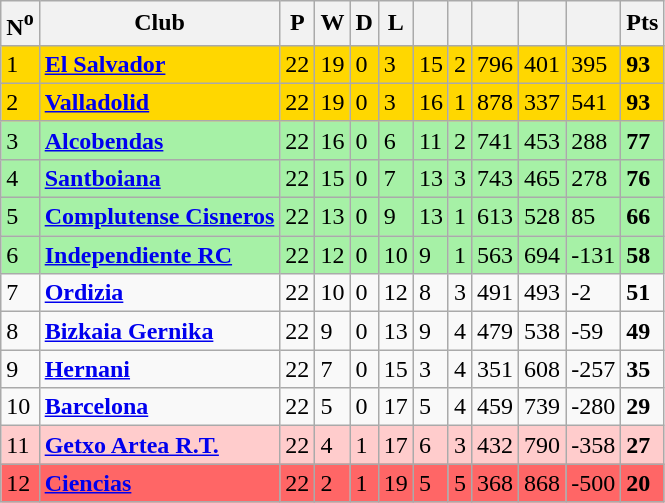<table class="wikitable sortable">
<tr>
<th><abbr>N<sup>o</sup></abbr></th>
<th>Club</th>
<th>P</th>
<th><abbr>W</abbr></th>
<th><abbr>D</abbr></th>
<th><abbr>L</abbr></th>
<th></th>
<th></th>
<th></th>
<th></th>
<th></th>
<th><abbr>Pts</abbr></th>
</tr>
<tr style="background:#FFD700;">
<td>1</td>
<td><a href='#'><strong>El Salvador</strong></a></td>
<td>22</td>
<td>19</td>
<td>0</td>
<td>3</td>
<td>15</td>
<td>2</td>
<td>796</td>
<td>401</td>
<td>395</td>
<td><strong>93</strong></td>
</tr>
<tr style="background:#FFD700;">
<td>2</td>
<td><a href='#'><strong>Valladolid</strong></a></td>
<td>22</td>
<td>19</td>
<td>0</td>
<td>3</td>
<td>16</td>
<td>1</td>
<td>878</td>
<td>337</td>
<td>541</td>
<td><strong>93</strong></td>
</tr>
<tr style="background: #A6F1A6;">
<td>3</td>
<td><a href='#'><strong>Alcobendas</strong></a></td>
<td>22</td>
<td>16</td>
<td>0</td>
<td>6</td>
<td>11</td>
<td>2</td>
<td>741</td>
<td>453</td>
<td>288</td>
<td><strong>77</strong></td>
</tr>
<tr style="background: #A6F1A6;">
<td>4</td>
<td><a href='#'><strong>Santboiana</strong></a></td>
<td>22</td>
<td>15</td>
<td>0</td>
<td>7</td>
<td>13</td>
<td>3</td>
<td>743</td>
<td>465</td>
<td>278</td>
<td><strong>76</strong></td>
</tr>
<tr style="background: #A6F1A6;">
<td>5</td>
<td><a href='#'><strong>Complutense Cisneros</strong></a></td>
<td>22</td>
<td>13</td>
<td>0</td>
<td>9</td>
<td>13</td>
<td>1</td>
<td>613</td>
<td>528</td>
<td>85</td>
<td><strong>66</strong></td>
</tr>
<tr style="background: #A6F1A6;">
<td>6</td>
<td><strong><a href='#'>Independiente RC</a></strong></td>
<td>22</td>
<td>12</td>
<td>0</td>
<td>10</td>
<td>9</td>
<td>1</td>
<td>563</td>
<td>694</td>
<td>-131</td>
<td><strong>58</strong></td>
</tr>
<tr>
<td>7</td>
<td><a href='#'><strong>Ordizia</strong></a></td>
<td>22</td>
<td>10</td>
<td>0</td>
<td>12</td>
<td>8</td>
<td>3</td>
<td>491</td>
<td>493</td>
<td>-2</td>
<td><strong>51</strong></td>
</tr>
<tr>
<td>8</td>
<td><a href='#'><strong>Bizkaia Gernika</strong></a></td>
<td>22</td>
<td>9</td>
<td>0</td>
<td>13</td>
<td>9</td>
<td>4</td>
<td>479</td>
<td>538</td>
<td>-59</td>
<td><strong>49</strong></td>
</tr>
<tr>
<td>9</td>
<td><a href='#'><strong>Hernani</strong></a></td>
<td>22</td>
<td>7</td>
<td>0</td>
<td>15</td>
<td>3</td>
<td>4</td>
<td>351</td>
<td>608</td>
<td>-257</td>
<td><strong>35</strong></td>
</tr>
<tr>
<td>10</td>
<td><a href='#'><strong>Barcelona</strong></a></td>
<td>22</td>
<td>5</td>
<td>0</td>
<td>17</td>
<td>5</td>
<td>4</td>
<td>459</td>
<td>739</td>
<td>-280</td>
<td><strong>29</strong></td>
</tr>
<tr style="background:#FFCCCC;">
<td>11</td>
<td><strong><a href='#'>Getxo Artea R.T.</a></strong></td>
<td>22</td>
<td>4</td>
<td>1</td>
<td>17</td>
<td>6</td>
<td>3</td>
<td>432</td>
<td>790</td>
<td>-358</td>
<td><strong>27</strong></td>
</tr>
<tr style="background:#FF6666;">
<td>12</td>
<td><a href='#'><strong>Ciencias</strong></a></td>
<td>22</td>
<td>2</td>
<td>1</td>
<td>19</td>
<td>5</td>
<td>5</td>
<td>368</td>
<td>868</td>
<td>-500</td>
<td><strong>20</strong></td>
</tr>
</table>
